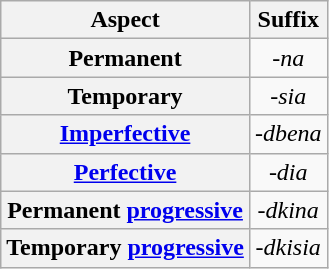<table class="wikitable" style="text-align:center">
<tr>
<th>Aspect</th>
<th>Suffix</th>
</tr>
<tr>
<th>Permanent</th>
<td><em>-na</em></td>
</tr>
<tr>
<th>Temporary</th>
<td><em>-sia</em></td>
</tr>
<tr>
<th><a href='#'>Imperfective</a></th>
<td><em>-dbena</em></td>
</tr>
<tr>
<th><a href='#'>Perfective</a></th>
<td><em>-dia</em></td>
</tr>
<tr>
<th>Permanent <a href='#'>progressive</a></th>
<td><em>-dkina</em></td>
</tr>
<tr>
<th>Temporary <a href='#'>progressive</a></th>
<td><em>-dkisia</em></td>
</tr>
</table>
